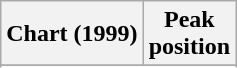<table class="wikitable sortable plainrowheaders" style="text-align:center">
<tr>
<th scope="col">Chart (1999)</th>
<th scope="col">Peak<br>position</th>
</tr>
<tr>
</tr>
<tr>
</tr>
<tr>
</tr>
<tr>
</tr>
</table>
